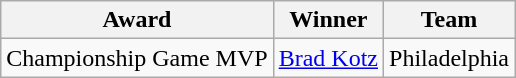<table class="wikitable">
<tr>
<th>Award</th>
<th>Winner</th>
<th>Team</th>
</tr>
<tr>
<td>Championship Game MVP</td>
<td><a href='#'>Brad Kotz</a></td>
<td>Philadelphia</td>
</tr>
</table>
